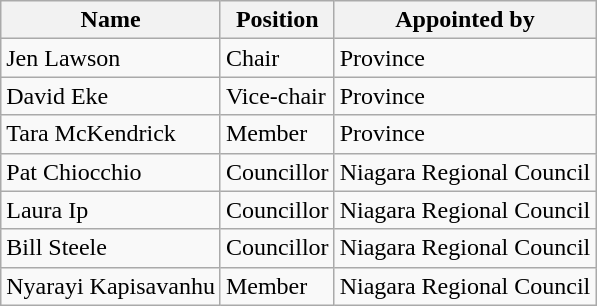<table class="wikitable sortable">
<tr>
<th>Name</th>
<th>Position</th>
<th>Appointed by</th>
</tr>
<tr>
<td>Jen Lawson</td>
<td>Chair</td>
<td>Province</td>
</tr>
<tr>
<td>David Eke</td>
<td>Vice-chair</td>
<td>Province</td>
</tr>
<tr>
<td>Tara McKendrick</td>
<td>Member</td>
<td>Province</td>
</tr>
<tr>
<td>Pat Chiocchio</td>
<td>Councillor</td>
<td>Niagara Regional Council</td>
</tr>
<tr>
<td>Laura Ip</td>
<td>Councillor</td>
<td>Niagara Regional Council</td>
</tr>
<tr>
<td>Bill Steele</td>
<td>Councillor</td>
<td>Niagara Regional Council</td>
</tr>
<tr>
<td>Nyarayi Kapisavanhu</td>
<td>Member</td>
<td>Niagara Regional Council</td>
</tr>
</table>
